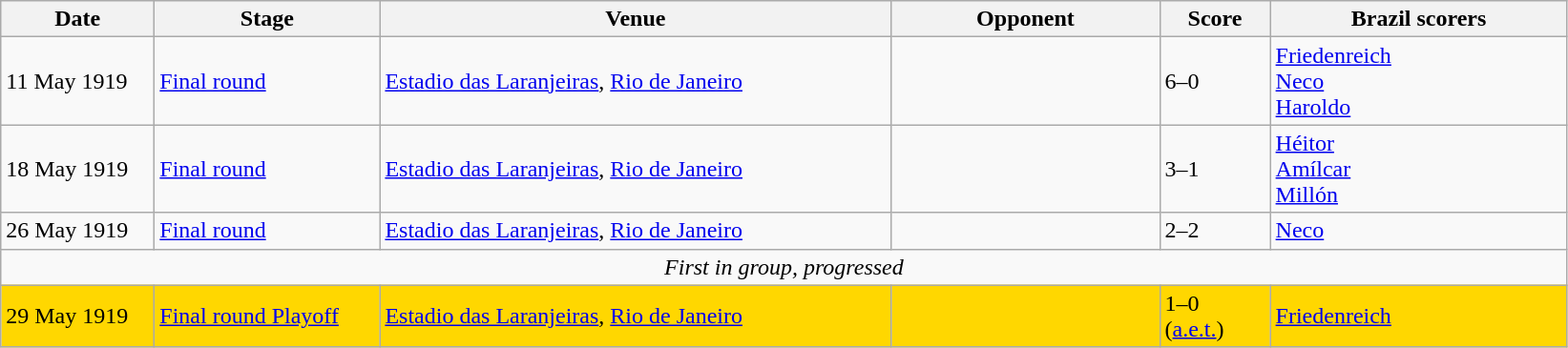<table class="wikitable">
<tr>
<th width=100px>Date</th>
<th width=150px>Stage</th>
<th width=350px>Venue</th>
<th width=180px>Opponent</th>
<th width=70px>Score</th>
<th width=200px>Brazil scorers</th>
</tr>
<tr>
<td>11 May 1919</td>
<td><a href='#'>Final round</a></td>
<td><a href='#'>Estadio das Laranjeiras</a>, <a href='#'>Rio de Janeiro</a></td>
<td></td>
<td>6–0</td>
<td><a href='#'>Friedenreich</a>  <br> <a href='#'>Neco</a>  <br> <a href='#'>Haroldo</a> </td>
</tr>
<tr>
<td>18 May 1919</td>
<td><a href='#'>Final round</a></td>
<td><a href='#'>Estadio das Laranjeiras</a>, <a href='#'>Rio de Janeiro</a></td>
<td></td>
<td>3–1</td>
<td><a href='#'>Héitor</a>  <br> <a href='#'>Amílcar</a>  <br> <a href='#'>Millón</a> </td>
</tr>
<tr>
<td>26 May 1919</td>
<td><a href='#'>Final round</a></td>
<td><a href='#'>Estadio das Laranjeiras</a>, <a href='#'>Rio de Janeiro</a></td>
<td></td>
<td>2–2</td>
<td><a href='#'>Neco</a> </td>
</tr>
<tr>
<td colspan="6" style="text-align:center;"><em>First in group, progressed</em></td>
</tr>
<tr style="background:gold;">
<td>29 May 1919</td>
<td><a href='#'>Final round Playoff</a></td>
<td><a href='#'>Estadio das Laranjeiras</a>, <a href='#'>Rio de Janeiro</a></td>
<td></td>
<td>1–0 <br> (<a href='#'>a.e.t.</a>)</td>
<td><a href='#'>Friedenreich</a> </td>
</tr>
</table>
